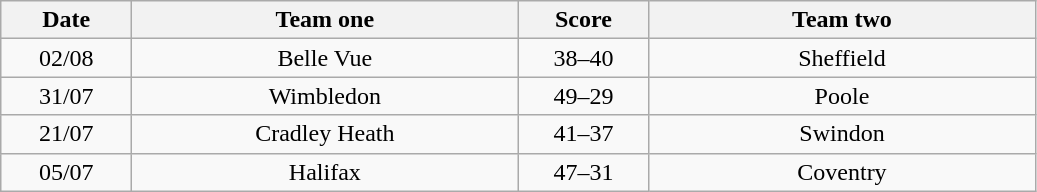<table class="wikitable" style="text-align: center">
<tr>
<th width=80>Date</th>
<th width=250>Team one</th>
<th width=80>Score</th>
<th width=250>Team two</th>
</tr>
<tr>
<td>02/08</td>
<td>Belle Vue</td>
<td>38–40</td>
<td>Sheffield</td>
</tr>
<tr>
<td>31/07</td>
<td>Wimbledon</td>
<td>49–29</td>
<td>Poole</td>
</tr>
<tr>
<td>21/07</td>
<td>Cradley Heath</td>
<td>41–37</td>
<td>Swindon</td>
</tr>
<tr>
<td>05/07</td>
<td>Halifax</td>
<td>47–31</td>
<td>Coventry</td>
</tr>
</table>
